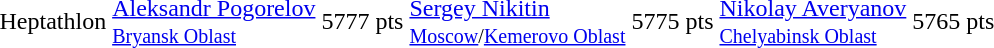<table>
<tr>
<td>Heptathlon</td>
<td><a href='#'>Aleksandr Pogorelov</a><br><small><a href='#'>Bryansk Oblast</a></small></td>
<td>5777 pts</td>
<td><a href='#'>Sergey Nikitin</a><br><small><a href='#'>Moscow</a>/<a href='#'>Kemerovo Oblast</a></small></td>
<td>5775 pts</td>
<td><a href='#'>Nikolay Averyanov</a><br><small><a href='#'>Chelyabinsk Oblast</a></small></td>
<td>5765 pts</td>
</tr>
</table>
